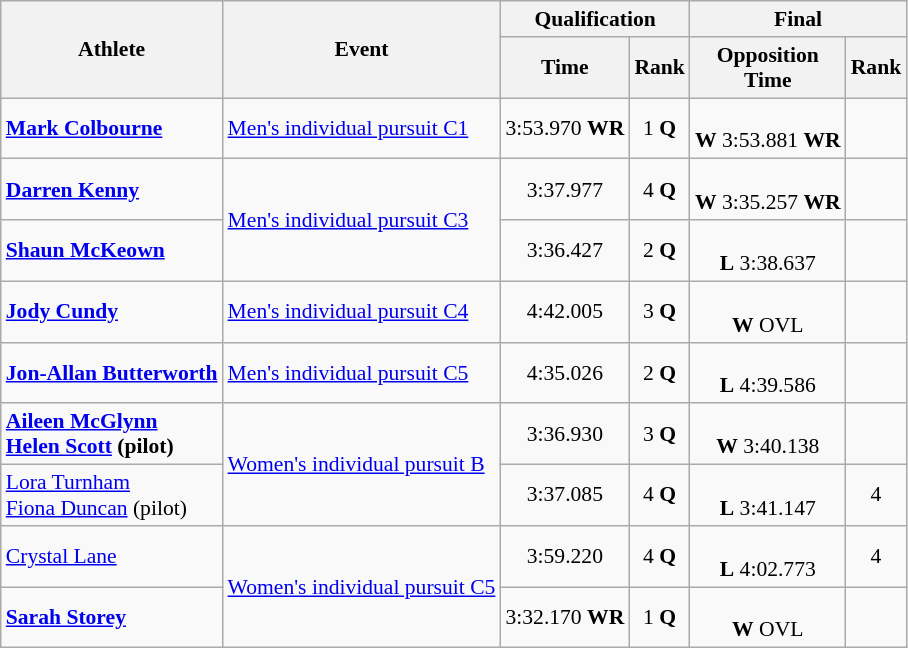<table class=wikitable style="font-size:90%">
<tr>
<th rowspan="2">Athlete</th>
<th rowspan="2">Event</th>
<th colspan="2">Qualification</th>
<th colspan="2">Final</th>
</tr>
<tr>
<th>Time</th>
<th>Rank</th>
<th>Opposition<br>Time</th>
<th>Rank</th>
</tr>
<tr>
<td><strong><a href='#'>Mark Colbourne</a></strong></td>
<td><a href='#'>Men's individual pursuit C1</a></td>
<td align="center">3:53.970 <strong>WR</strong></td>
<td align="center">1 <strong>Q</strong></td>
<td align="center"><br><strong>W</strong> 3:53.881 <strong>WR</strong></td>
<td align="center"></td>
</tr>
<tr>
<td><strong><a href='#'>Darren Kenny</a></strong></td>
<td rowspan="2"><a href='#'>Men's individual pursuit C3</a></td>
<td align="center">3:37.977</td>
<td align="center">4 <strong>Q</strong></td>
<td align="center"><br><strong>W</strong> 3:35.257 <strong>WR</strong></td>
<td align="center"></td>
</tr>
<tr>
<td><strong><a href='#'>Shaun McKeown</a></strong></td>
<td align="center">3:36.427</td>
<td align="center">2 <strong>Q</strong></td>
<td align="center"><br><strong>L</strong> 3:38.637</td>
<td align="center"></td>
</tr>
<tr>
<td><strong><a href='#'>Jody Cundy</a></strong></td>
<td><a href='#'>Men's individual pursuit C4</a></td>
<td align="center">4:42.005</td>
<td align="center">3 <strong>Q</strong></td>
<td align="center"><br><strong>W</strong> OVL</td>
<td align="center"></td>
</tr>
<tr>
<td><strong><a href='#'>Jon-Allan Butterworth</a></strong></td>
<td><a href='#'>Men's individual pursuit C5</a></td>
<td align="center">4:35.026</td>
<td align="center">2 <strong>Q</strong></td>
<td align="center"><br><strong>L</strong> 4:39.586</td>
<td align="center"></td>
</tr>
<tr>
<td><strong><a href='#'>Aileen McGlynn</a><br><a href='#'>Helen Scott</a> (pilot)</strong></td>
<td rowspan="2"><a href='#'>Women's individual pursuit B</a></td>
<td align="center">3:36.930</td>
<td align="center">3 <strong>Q</strong></td>
<td align="center"><br><strong>W</strong> 3:40.138</td>
<td align="center"></td>
</tr>
<tr>
<td><a href='#'>Lora Turnham</a><br><a href='#'>Fiona Duncan</a> (pilot)</td>
<td align="center">3:37.085</td>
<td align="center">4 <strong>Q</strong></td>
<td align="center"><br><strong>L</strong> 3:41.147</td>
<td align="center">4</td>
</tr>
<tr>
<td><a href='#'>Crystal Lane</a></td>
<td rowspan="2"><a href='#'>Women's individual pursuit C5</a></td>
<td align="center">3:59.220</td>
<td align="center">4 <strong>Q</strong></td>
<td align="center"><br><strong>L</strong> 4:02.773</td>
<td align="center">4</td>
</tr>
<tr>
<td><strong><a href='#'>Sarah Storey</a></strong></td>
<td align="center">3:32.170 <strong>WR</strong></td>
<td align="center">1 <strong>Q</strong></td>
<td align="center"><br><strong>W</strong> OVL</td>
<td align="center"></td>
</tr>
</table>
